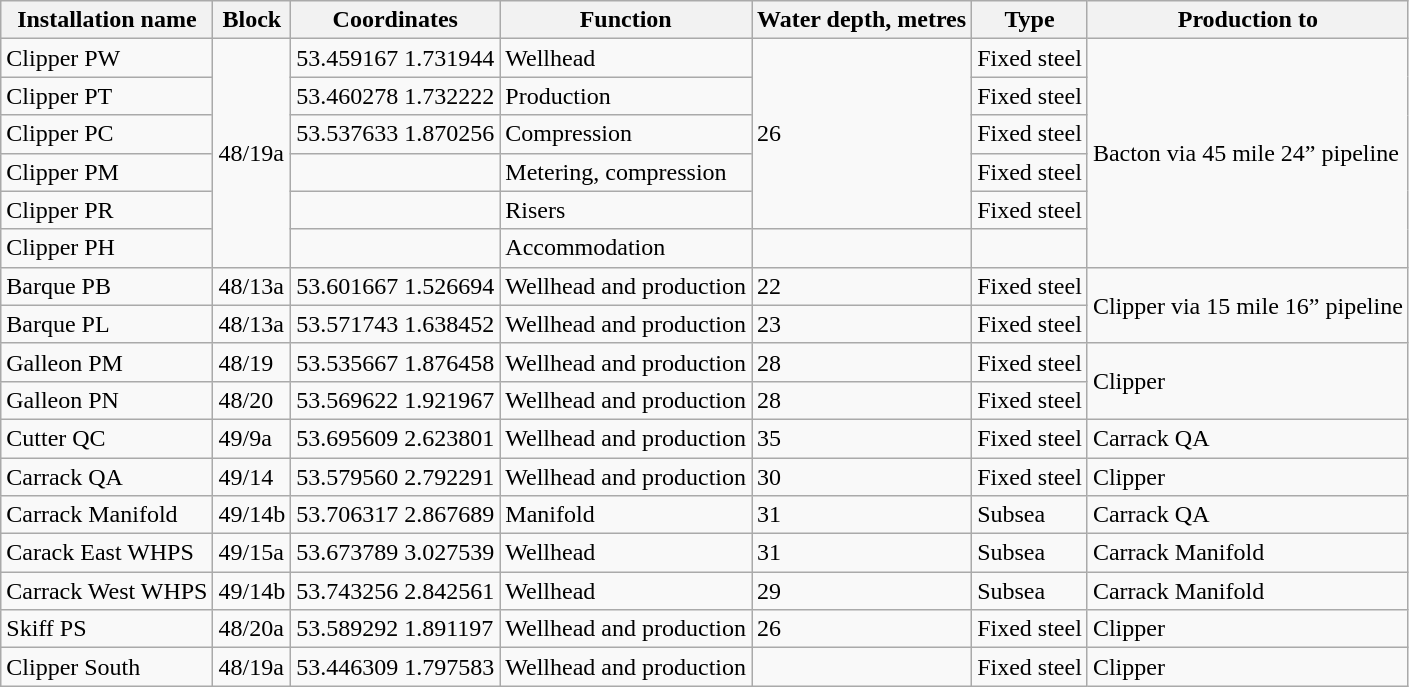<table class="wikitable">
<tr>
<th>Installation name</th>
<th>Block</th>
<th>Coordinates</th>
<th>Function</th>
<th>Water depth, metres</th>
<th>Type</th>
<th>Production to</th>
</tr>
<tr>
<td>Clipper PW</td>
<td rowspan="6">48/19a</td>
<td>53.459167 1.731944</td>
<td>Wellhead</td>
<td rowspan="5">26</td>
<td>Fixed steel</td>
<td rowspan="6">Bacton via 45 mile 24” pipeline</td>
</tr>
<tr>
<td>Clipper PT</td>
<td>53.460278 1.732222</td>
<td>Production</td>
<td>Fixed steel</td>
</tr>
<tr>
<td>Clipper PC</td>
<td>53.537633 1.870256</td>
<td>Compression</td>
<td>Fixed steel</td>
</tr>
<tr>
<td>Clipper PM</td>
<td></td>
<td>Metering, compression</td>
<td>Fixed steel</td>
</tr>
<tr>
<td>Clipper PR</td>
<td></td>
<td>Risers</td>
<td>Fixed steel</td>
</tr>
<tr>
<td>Clipper PH</td>
<td></td>
<td>Accommodation</td>
<td></td>
<td></td>
</tr>
<tr>
<td>Barque PB</td>
<td>48/13a</td>
<td>53.601667 1.526694</td>
<td>Wellhead and production</td>
<td>22</td>
<td>Fixed steel</td>
<td rowspan="2">Clipper via 15 mile 16” pipeline</td>
</tr>
<tr>
<td>Barque PL</td>
<td>48/13a</td>
<td>53.571743 1.638452</td>
<td>Wellhead and production</td>
<td>23</td>
<td>Fixed steel</td>
</tr>
<tr>
<td>Galleon PM</td>
<td>48/19</td>
<td>53.535667 1.876458</td>
<td>Wellhead and production</td>
<td>28</td>
<td>Fixed steel</td>
<td rowspan="2">Clipper</td>
</tr>
<tr>
<td>Galleon PN</td>
<td>48/20</td>
<td>53.569622 1.921967</td>
<td>Wellhead and production</td>
<td>28</td>
<td>Fixed steel</td>
</tr>
<tr>
<td>Cutter QC</td>
<td>49/9a</td>
<td>53.695609 2.623801</td>
<td>Wellhead and production</td>
<td>35</td>
<td>Fixed steel</td>
<td>Carrack QA</td>
</tr>
<tr>
<td>Carrack QA</td>
<td>49/14</td>
<td>53.579560 2.792291</td>
<td>Wellhead and production</td>
<td>30</td>
<td>Fixed steel</td>
<td>Clipper</td>
</tr>
<tr>
<td>Carrack  Manifold</td>
<td>49/14b</td>
<td>53.706317 2.867689</td>
<td>Manifold</td>
<td>31</td>
<td>Subsea</td>
<td>Carrack QA</td>
</tr>
<tr>
<td>Carack East  WHPS</td>
<td>49/15a</td>
<td>53.673789 3.027539</td>
<td>Wellhead</td>
<td>31</td>
<td>Subsea</td>
<td>Carrack  Manifold</td>
</tr>
<tr>
<td>Carrack West  WHPS</td>
<td>49/14b</td>
<td>53.743256 2.842561</td>
<td>Wellhead</td>
<td>29</td>
<td>Subsea</td>
<td>Carrack  Manifold</td>
</tr>
<tr>
<td>Skiff PS</td>
<td>48/20a</td>
<td>53.589292 1.891197</td>
<td>Wellhead and production</td>
<td>26</td>
<td>Fixed steel</td>
<td>Clipper</td>
</tr>
<tr>
<td>Clipper South</td>
<td>48/19a</td>
<td>53.446309 1.797583</td>
<td>Wellhead and production</td>
<td></td>
<td>Fixed steel</td>
<td>Clipper</td>
</tr>
</table>
